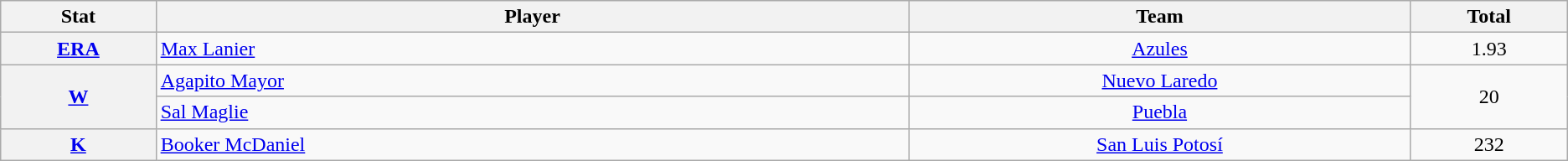<table class="wikitable" style="text-align:center;">
<tr>
<th scope="col" width="3%">Stat</th>
<th scope="col" width="15%">Player</th>
<th scope="col" width="10%">Team</th>
<th scope="col" width="3%">Total</th>
</tr>
<tr>
<th scope="row" style="text-align:center;"><a href='#'>ERA</a></th>
<td align=left> <a href='#'>Max Lanier</a></td>
<td><a href='#'>Azules</a></td>
<td>1.93</td>
</tr>
<tr>
<th scope="row" style="text-align:center;" rowspan=2><a href='#'>W</a></th>
<td align=left> <a href='#'>Agapito Mayor</a></td>
<td><a href='#'>Nuevo Laredo</a></td>
<td rowspan=2>20</td>
</tr>
<tr>
<td align=left> <a href='#'>Sal Maglie</a></td>
<td><a href='#'>Puebla</a></td>
</tr>
<tr>
<th scope="row" style="text-align:center;"><a href='#'>K</a></th>
<td align=left> <a href='#'>Booker McDaniel</a></td>
<td><a href='#'>San Luis Potosí</a></td>
<td>232</td>
</tr>
</table>
